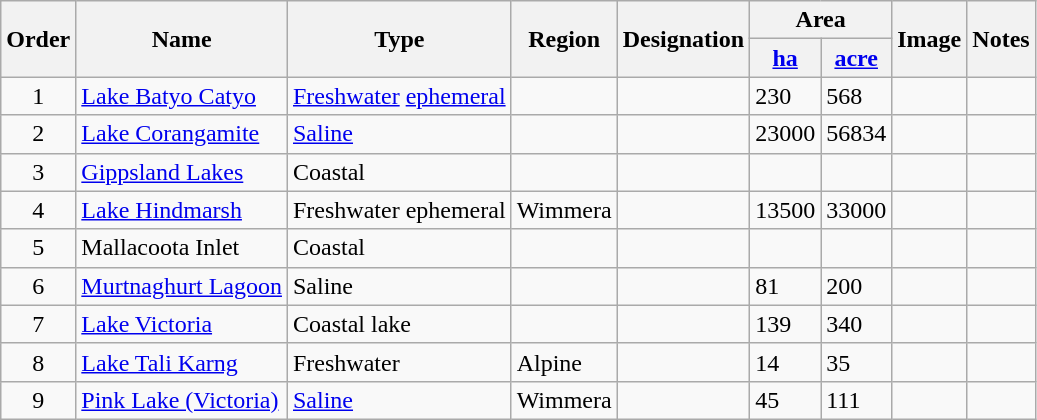<table class="wikitable sortable">
<tr>
<th scope="col" rowspan=2>Order</th>
<th scope="col" rowspan=2>Name</th>
<th scope="col" rowspan=2>Type</th>
<th scope="col" rowspan=2>Region</th>
<th scope="col" rowspan=2>Designation</th>
<th scope="col" colspan=2>Area</th>
<th scope="col" rowspan=2>Image</th>
<th scope="col" rowspan=2>Notes</th>
</tr>
<tr>
<th scope="col"><a href='#'>ha</a></th>
<th scope="col"><a href='#'>acre</a></th>
</tr>
<tr>
<td align=center>1</td>
<td><a href='#'>Lake Batyo Catyo</a></td>
<td><a href='#'>Freshwater</a> <a href='#'>ephemeral</a></td>
<td></td>
<td></td>
<td>230</td>
<td>568</td>
<td></td>
<td></td>
</tr>
<tr>
<td align=center>2</td>
<td><a href='#'>Lake Corangamite</a></td>
<td><a href='#'>Saline</a></td>
<td></td>
<td></td>
<td>23000</td>
<td>56834</td>
<td></td>
<td></td>
</tr>
<tr>
<td align=center>3</td>
<td><a href='#'>Gippsland Lakes</a></td>
<td>Coastal</td>
<td></td>
<td></td>
<td></td>
<td></td>
<td></td>
<td></td>
</tr>
<tr>
<td align=center>4</td>
<td><a href='#'>Lake Hindmarsh</a></td>
<td>Freshwater ephemeral</td>
<td>Wimmera</td>
<td></td>
<td>13500</td>
<td>33000</td>
<td></td>
<td></td>
</tr>
<tr>
<td align=center>5</td>
<td>Mallacoota Inlet</td>
<td>Coastal</td>
<td></td>
<td></td>
<td></td>
<td></td>
<td></td>
<td></td>
</tr>
<tr>
<td align=center>6</td>
<td><a href='#'>Murtnaghurt Lagoon</a></td>
<td>Saline</td>
<td></td>
<td></td>
<td>81</td>
<td>200</td>
<td></td>
<td></td>
</tr>
<tr>
<td align=center>7</td>
<td><a href='#'>Lake Victoria</a></td>
<td>Coastal lake</td>
<td></td>
<td></td>
<td>139</td>
<td>340</td>
<td></td>
<td></td>
</tr>
<tr>
<td align=center>8</td>
<td><a href='#'>Lake Tali Karng</a></td>
<td>Freshwater</td>
<td>Alpine</td>
<td></td>
<td>14</td>
<td>35</td>
<td></td>
<td></td>
</tr>
<tr>
<td align=center>9</td>
<td><a href='#'>Pink Lake (Victoria)</a></td>
<td><a href='#'>Saline</a></td>
<td>Wimmera</td>
<td></td>
<td>45</td>
<td>111</td>
<td></td>
<td></td>
</tr>
</table>
